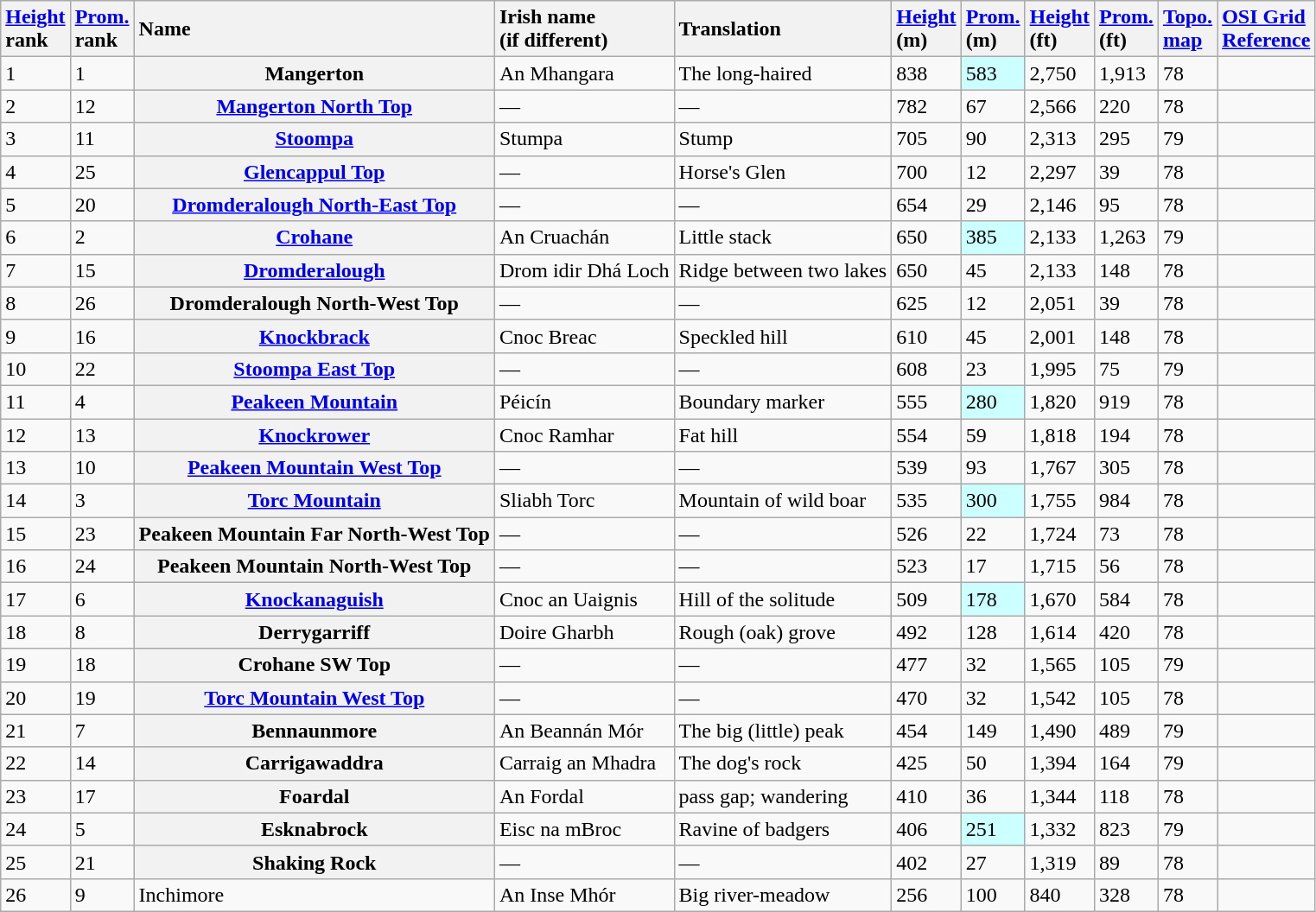<table class="wikitable sortable plainrowheaders" style="text-align:left">
<tr>
<th style="text-align:left" scope=col><a href='#'>Height</a><br>rank</th>
<th style="text-align:left" scope=col><a href='#'>Prom.</a><br>rank</th>
<th style="text-align:left" scope=col>Name</th>
<th style="text-align:left" scope=col>Irish name<br> (if different)</th>
<th style="text-align:left" scope=col>Translation</th>
<th style="text-align:left" scope=col><a href='#'>Height</a><br>(m)</th>
<th style="text-align:left" scope=col><a href='#'>Prom.</a><br>(m)</th>
<th style="text-align:left" scope=col><a href='#'>Height</a><br>(ft)</th>
<th style="text-align:left" scope=col><a href='#'>Prom.</a><br>(ft)</th>
<th style="text-align:left" scope=col><a href='#'>Topo.<br>map</a></th>
<th style="text-align:left"scope=col><a href='#'>OSI Grid<br>Reference</a></th>
</tr>
<tr>
<td>1</td>
<td>1</td>
<th scope=row>Mangerton</th>
<td>An Mhangara</td>
<td>The long-haired</td>
<td>838</td>
<td style="background:#cff;text-align:left">583</td>
<td>2,750</td>
<td>1,913</td>
<td>78</td>
<td></td>
</tr>
<tr>
<td>2</td>
<td>12</td>
<th scope=row><a href='#'>Mangerton North Top</a></th>
<td>—</td>
<td>—</td>
<td>782</td>
<td>67</td>
<td>2,566</td>
<td>220</td>
<td>78</td>
<td></td>
</tr>
<tr>
<td>3</td>
<td>11</td>
<th scope=row><a href='#'>Stoompa</a></th>
<td>Stumpa</td>
<td>Stump</td>
<td>705</td>
<td>90</td>
<td>2,313</td>
<td>295</td>
<td>79</td>
<td></td>
</tr>
<tr>
<td>4</td>
<td>25</td>
<th scope=row><a href='#'>Glencappul Top</a></th>
<td>—</td>
<td>Horse's Glen</td>
<td>700</td>
<td>12</td>
<td>2,297</td>
<td>39</td>
<td>78</td>
<td></td>
</tr>
<tr>
<td>5</td>
<td>20</td>
<th scope=row><a href='#'>Dromderalough North-East Top</a></th>
<td>—</td>
<td>—</td>
<td>654</td>
<td>29</td>
<td>2,146</td>
<td>95</td>
<td>78</td>
<td></td>
</tr>
<tr>
<td>6</td>
<td>2</td>
<th scope=row><a href='#'>Crohane</a></th>
<td>An Cruachán</td>
<td>Little stack</td>
<td>650</td>
<td style="background:#cff;text-align:left">385</td>
<td>2,133</td>
<td>1,263</td>
<td>79</td>
<td></td>
</tr>
<tr>
<td>7</td>
<td>15</td>
<th scope=row><a href='#'>Dromderalough</a></th>
<td>Drom idir Dhá Loch</td>
<td>Ridge between two lakes</td>
<td>650</td>
<td>45</td>
<td>2,133</td>
<td>148</td>
<td>78</td>
<td></td>
</tr>
<tr>
<td>8</td>
<td>26</td>
<th scope=row>Dromderalough North-West Top</th>
<td>—</td>
<td>—</td>
<td>625</td>
<td>12</td>
<td>2,051</td>
<td>39</td>
<td>78</td>
<td></td>
</tr>
<tr>
<td>9</td>
<td>16</td>
<th scope=row><a href='#'>Knockbrack</a></th>
<td>Cnoc Breac</td>
<td>Speckled hill</td>
<td>610</td>
<td>45</td>
<td>2,001</td>
<td>148</td>
<td>78</td>
<td></td>
</tr>
<tr>
<td>10</td>
<td>22</td>
<th scope=row><a href='#'>Stoompa East Top</a></th>
<td>—</td>
<td>—</td>
<td>608</td>
<td>23</td>
<td>1,995</td>
<td>75</td>
<td>79</td>
<td></td>
</tr>
<tr>
<td>11</td>
<td>4</td>
<th scope=row><a href='#'>Peakeen Mountain</a></th>
<td>Péicín</td>
<td>Boundary marker</td>
<td>555</td>
<td style="background:#cff;text-align:left">280</td>
<td>1,820</td>
<td>919</td>
<td>78</td>
<td></td>
</tr>
<tr>
<td>12</td>
<td>13</td>
<th scope=row><a href='#'>Knockrower</a></th>
<td>Cnoc Ramhar</td>
<td>Fat hill</td>
<td>554</td>
<td>59</td>
<td>1,818</td>
<td>194</td>
<td>78</td>
<td></td>
</tr>
<tr>
<td>13</td>
<td>10</td>
<th scope=row><a href='#'>Peakeen Mountain West Top</a></th>
<td>—</td>
<td>—</td>
<td>539</td>
<td>93</td>
<td>1,767</td>
<td>305</td>
<td>78</td>
<td></td>
</tr>
<tr>
<td>14</td>
<td>3</td>
<th scope=row><a href='#'>Torc Mountain</a></th>
<td>Sliabh Torc</td>
<td>Mountain of wild boar</td>
<td>535</td>
<td style="background:#cff;text-align:left">300</td>
<td>1,755</td>
<td>984</td>
<td>78</td>
<td></td>
</tr>
<tr>
<td>15</td>
<td>23</td>
<th scope=row>Peakeen Mountain Far North-West Top</th>
<td>—</td>
<td>—</td>
<td>526</td>
<td>22</td>
<td>1,724</td>
<td>73</td>
<td>78</td>
<td></td>
</tr>
<tr>
<td>16</td>
<td>24</td>
<th scope=row>Peakeen Mountain North-West Top</th>
<td>—</td>
<td>—</td>
<td>523</td>
<td>17</td>
<td>1,715</td>
<td>56</td>
<td>78</td>
<td></td>
</tr>
<tr>
<td>17</td>
<td>6</td>
<th scope=row><a href='#'>Knockanaguish</a></th>
<td>Cnoc an Uaignis</td>
<td>Hill of the solitude</td>
<td>509</td>
<td style="background:#cff;text-align:left">178</td>
<td>1,670</td>
<td>584</td>
<td>78</td>
<td></td>
</tr>
<tr>
<td>18</td>
<td>8</td>
<th scope=row>Derrygarriff</th>
<td>Doire Gharbh</td>
<td>Rough (oak) grove</td>
<td>492</td>
<td>128</td>
<td>1,614</td>
<td>420</td>
<td>78</td>
<td></td>
</tr>
<tr>
<td>19</td>
<td>18</td>
<th scope=row>Crohane SW Top</th>
<td>—</td>
<td>—</td>
<td>477</td>
<td>32</td>
<td>1,565</td>
<td>105</td>
<td>79</td>
<td></td>
</tr>
<tr>
<td>20</td>
<td>19</td>
<th scope=row><a href='#'>Torc Mountain West Top</a></th>
<td>—</td>
<td>—</td>
<td>470</td>
<td>32</td>
<td>1,542</td>
<td>105</td>
<td>78</td>
<td></td>
</tr>
<tr>
<td>21</td>
<td>7</td>
<th scope=row>Bennaunmore</th>
<td>An Beannán Mór</td>
<td>The big (little) peak</td>
<td>454</td>
<td>149</td>
<td>1,490</td>
<td>489</td>
<td>79</td>
<td></td>
</tr>
<tr>
<td>22</td>
<td>14</td>
<th scope=row>Carrigawaddra</th>
<td>Carraig an Mhadra</td>
<td>The dog's rock</td>
<td>425</td>
<td>50</td>
<td>1,394</td>
<td>164</td>
<td>79</td>
<td></td>
</tr>
<tr>
<td>23</td>
<td>17</td>
<th scope=row>Foardal</th>
<td>An Fordal</td>
<td>pass gap; wandering</td>
<td>410</td>
<td>36</td>
<td>1,344</td>
<td>118</td>
<td>78</td>
<td></td>
</tr>
<tr>
<td>24</td>
<td>5</td>
<th scope=row>Esknabrock</th>
<td>Eisc na mBroc</td>
<td>Ravine of badgers</td>
<td>406</td>
<td style="background:#cff;text-align:left">251</td>
<td>1,332</td>
<td>823</td>
<td>79</td>
<td></td>
</tr>
<tr>
<td>25</td>
<td>21</td>
<th scope=row>Shaking Rock</th>
<td>—</td>
<td>—</td>
<td>402</td>
<td>27</td>
<td>1,319</td>
<td>89</td>
<td>78</td>
<td></td>
</tr>
<tr>
<td>26</td>
<td>9</td>
<td>Inchimore</td>
<td>An Inse Mhór</td>
<td>Big river-meadow</td>
<td>256</td>
<td>100</td>
<td>840</td>
<td>328</td>
<td>78</td>
<td></td>
</tr>
</table>
